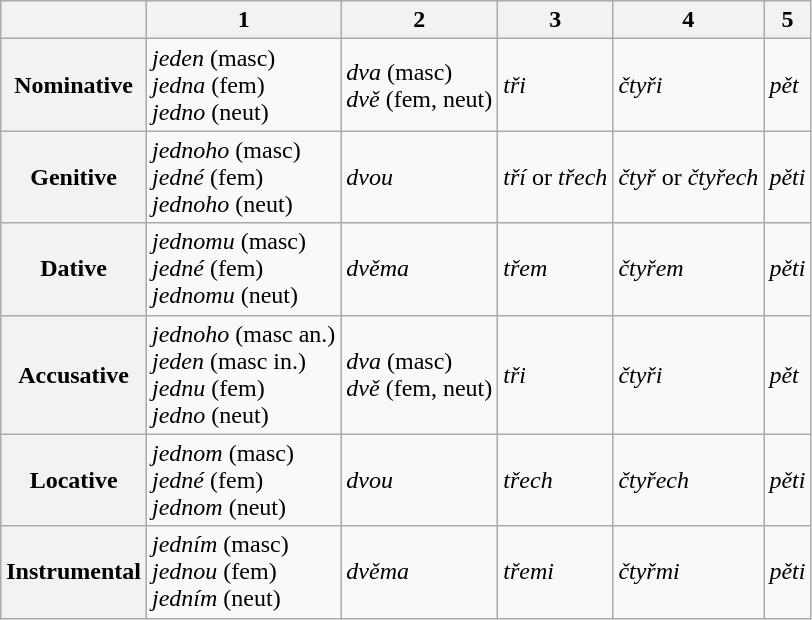<table class=wikitable>
<tr>
<th></th>
<th>1</th>
<th>2</th>
<th>3</th>
<th>4</th>
<th>5</th>
</tr>
<tr>
<th>Nominative</th>
<td><em>jeden</em> (masc)<br><em>jedna</em> (fem)<br><em>jedno</em> (neut)</td>
<td><em>dva</em> (masc)<br><em>dvě</em> (fem, neut)</td>
<td><em>tři</em></td>
<td><em>čtyři</em></td>
<td><em>pět</em></td>
</tr>
<tr>
<th>Genitive</th>
<td><em>jednoho</em> (masc)<br><em>jedné</em> (fem)<br><em>jednoho</em> (neut)</td>
<td><em>dvou</em></td>
<td><em>tří</em> or <em>třech</em></td>
<td><em>čtyř</em> or <em>čtyřech</em></td>
<td><em>pěti</em></td>
</tr>
<tr>
<th>Dative</th>
<td><em>jednomu</em> (masc)<br><em>jedné</em> (fem)<br><em>jednomu</em> (neut)</td>
<td><em>dvěma</em></td>
<td><em>třem</em></td>
<td><em>čtyřem</em></td>
<td><em>pěti</em></td>
</tr>
<tr>
<th>Accusative</th>
<td><em>jednoho</em> (masc an.)<br><em>jeden</em> (masc in.)<br><em>jednu</em> (fem)<br><em>jedno</em> (neut)</td>
<td><em>dva</em> (masc)<br><em>dvě</em> (fem, neut)</td>
<td><em>tři</em></td>
<td><em>čtyři</em></td>
<td><em>pět</em></td>
</tr>
<tr>
<th>Locative</th>
<td><em>jednom</em> (masc)<br><em>jedné</em> (fem)<br><em>jednom</em> (neut)</td>
<td><em>dvou</em></td>
<td><em>třech</em></td>
<td><em>čtyřech</em></td>
<td><em>pěti</em></td>
</tr>
<tr>
<th>Instrumental</th>
<td><em>jedním</em> (masc)<br><em>jednou</em> (fem)<br><em>jedním</em> (neut)</td>
<td><em>dvěma</em></td>
<td><em>třemi</em></td>
<td><em>čtyřmi</em></td>
<td><em>pěti</em></td>
</tr>
</table>
